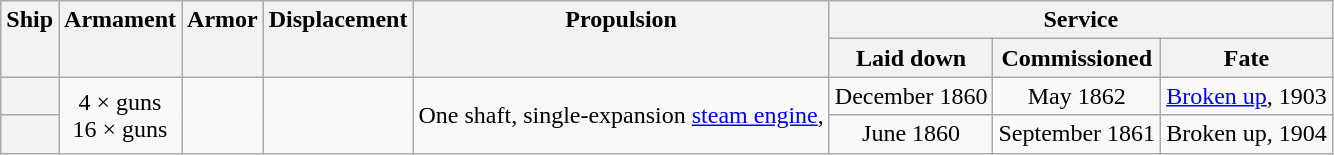<table class="wikitable plainrowheaders" style="text-align: center;">
<tr valign="top">
<th scope="col" rowspan="2">Ship</th>
<th scope="col" rowspan="2">Armament</th>
<th scope="col" rowspan="2">Armor</th>
<th scope="col" rowspan="2">Displacement</th>
<th scope="col" rowspan="2">Propulsion</th>
<th scope="col" colspan="3">Service</th>
</tr>
<tr valign="top">
<th scope="col">Laid down</th>
<th scope="col">Commissioned</th>
<th scope="col">Fate</th>
</tr>
<tr valign="center">
<th scope="row"></th>
<td rowspan="2">4 ×  guns<br>16 ×  guns</td>
<td rowspan="2"></td>
<td rowspan="2"></td>
<td rowspan="2">One shaft, single-expansion <a href='#'>steam engine</a>, </td>
<td>December 1860</td>
<td>May 1862</td>
<td><a href='#'>Broken up</a>, 1903</td>
</tr>
<tr valign="center">
<th scope="row"></th>
<td>June 1860</td>
<td>September 1861</td>
<td>Broken up, 1904</td>
</tr>
</table>
